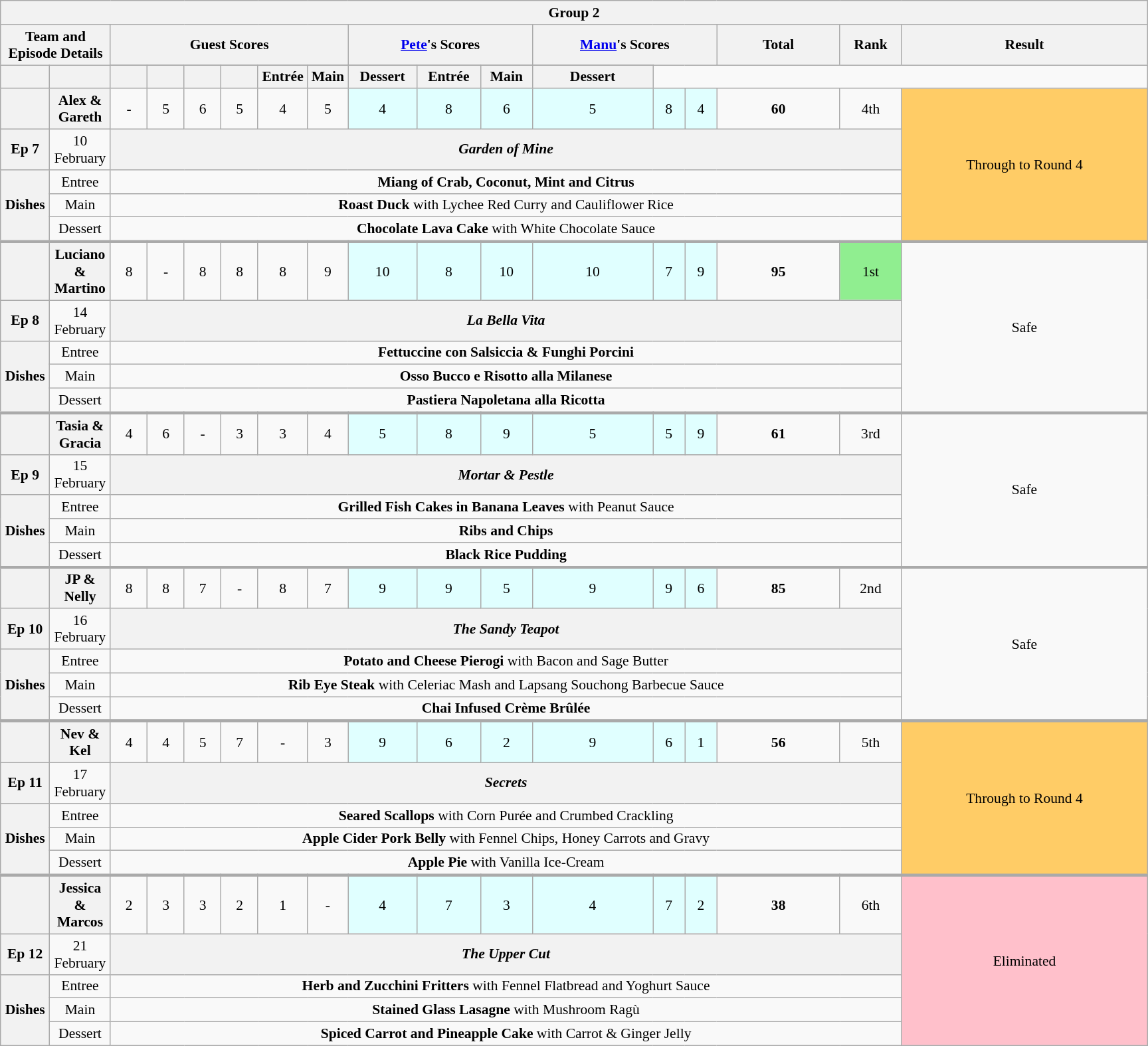<table class="wikitable plainrowheaders" style="margin: 1em auto; text-align:center; font-size:90%; width:80em;">
<tr>
<th colspan="20" >Group 2</th>
</tr>
<tr>
<th scope="col" rowspan="2" colspan="2" style="width:20%;">Team and Episode Details</th>
<th scope="col" colspan="6" style="width:15%;">Guest Scores</th>
<th scope="col" colspan="3" style="width:15%;"><a href='#'>Pete</a>'s Scores</th>
<th scope="col" colspan="3" style="width:15%;"><a href='#'>Manu</a>'s Scores</th>
<th scope="col" rowspan="2" style="width:10%;">Total<br><small></small></th>
<th scope="col" rowspan="2" style="width:5%;">Rank</th>
<th scope="col" rowspan="2" style="width:20%;">Result</th>
</tr>
<tr>
</tr>
<tr>
<th scope="col" style="width:3%;"></th>
<th scope="col" style="width:3%;"></th>
<th scope="col" style="width:3%;"></th>
<th scope="col" style="width:3%;"></th>
<th scope="col" style="width:3%;"></th>
<th scope="col" style="width:3%;"></th>
<th scope="col">Entrée</th>
<th scope="col">Main</th>
<th scope="col">Dessert</th>
<th scope="col">Entrée</th>
<th scope="col">Main</th>
<th scope="col">Dessert</th>
</tr>
<tr>
<th></th>
<th style="text-align:centre">Alex & Gareth</th>
<td>-</td>
<td>5</td>
<td>6</td>
<td>5</td>
<td>4</td>
<td>5</td>
<td bgcolor=#E0FFFF>4</td>
<td bgcolor=#E0FFFF>8</td>
<td bgcolor=#E0FFFF>6</td>
<td bgcolor=#E0FFFF>5</td>
<td bgcolor=#E0FFFF>8</td>
<td bgcolor=#E0FFFF>4</td>
<td><strong>60</strong></td>
<td>4th</td>
<td rowspan="5" style="background:#FFCC66">Through to Round 4</td>
</tr>
<tr>
<th>Ep 7</th>
<td>10 February</td>
<th colspan="14"><em>Garden of Mine</em></th>
</tr>
<tr>
<th rowspan="3">Dishes</th>
<td>Entree</td>
<td colspan="14"><strong>Miang of Crab, Coconut, Mint and Citrus</strong></td>
</tr>
<tr>
<td>Main</td>
<td colspan="14"><strong>Roast Duck</strong> with Lychee Red Curry and Cauliflower Rice</td>
</tr>
<tr>
<td>Dessert</td>
<td colspan="14"><strong>Chocolate Lava Cake</strong> with White Chocolate Sauce</td>
</tr>
<tr style="border-top:3px solid #aaa;">
<th></th>
<th style="text-align:centre">Luciano & Martino</th>
<td>8</td>
<td>-</td>
<td>8</td>
<td>8</td>
<td>8</td>
<td>9</td>
<td bgcolor=#E0FFFF>10</td>
<td bgcolor=#E0FFFF>8</td>
<td bgcolor=#E0FFFF>10</td>
<td bgcolor=#E0FFFF>10</td>
<td bgcolor=#E0FFFF>7</td>
<td bgcolor=#E0FFFF>9</td>
<td><strong>95</strong></td>
<td style="background:lightgreen">1st</td>
<td rowspan="5">Safe</td>
</tr>
<tr>
<th>Ep 8</th>
<td>14 February</td>
<th colspan="14"><em>La Bella Vita</em></th>
</tr>
<tr>
<th rowspan="3">Dishes</th>
<td>Entree</td>
<td colspan="14"><strong>Fettuccine con Salsiccia & Funghi Porcini</strong></td>
</tr>
<tr>
<td>Main</td>
<td colspan="14"><strong>Osso Bucco e Risotto alla Milanese</strong></td>
</tr>
<tr>
<td>Dessert</td>
<td colspan="14"><strong>Pastiera Napoletana alla Ricotta</strong></td>
</tr>
<tr style="border-top:3px solid #aaa;">
<th></th>
<th style="text-align:centre">Tasia & Gracia</th>
<td>4</td>
<td>6</td>
<td>-</td>
<td>3</td>
<td>3</td>
<td>4</td>
<td bgcolor=#E0FFFF>5</td>
<td bgcolor=#E0FFFF>8</td>
<td bgcolor=#E0FFFF>9</td>
<td bgcolor=#E0FFFF>5</td>
<td bgcolor=#E0FFFF>5</td>
<td bgcolor=#E0FFFF>9</td>
<td><strong>61</strong></td>
<td>3rd</td>
<td rowspan="5">Safe</td>
</tr>
<tr>
<th>Ep 9</th>
<td>15 February</td>
<th colspan="14"><em>Mortar & Pestle</em></th>
</tr>
<tr>
<th rowspan="3">Dishes</th>
<td>Entree</td>
<td colspan="14"><strong>Grilled Fish Cakes in Banana Leaves</strong> with Peanut Sauce</td>
</tr>
<tr>
<td>Main</td>
<td colspan="14"><strong>Ribs and Chips</strong></td>
</tr>
<tr>
<td>Dessert</td>
<td colspan="14"><strong>Black Rice Pudding</strong></td>
</tr>
<tr style="border-top:3px solid #aaa;">
<th></th>
<th style="text-align:centre">JP & Nelly</th>
<td>8</td>
<td>8</td>
<td>7</td>
<td>-</td>
<td>8</td>
<td>7</td>
<td bgcolor=#E0FFFF>9</td>
<td bgcolor=#E0FFFF>9</td>
<td bgcolor=#E0FFFF>5</td>
<td bgcolor=#E0FFFF>9</td>
<td bgcolor=#E0FFFF>9</td>
<td bgcolor=#E0FFFF>6</td>
<td><strong>85</strong></td>
<td>2nd</td>
<td rowspan="5">Safe</td>
</tr>
<tr>
<th>Ep 10</th>
<td>16 February</td>
<th colspan="14"><em>The Sandy Teapot</em></th>
</tr>
<tr>
<th rowspan="3">Dishes</th>
<td>Entree</td>
<td colspan="14"><strong>Potato and Cheese Pierogi</strong> with Bacon and Sage Butter</td>
</tr>
<tr>
<td>Main</td>
<td colspan="14"><strong>Rib Eye Steak</strong> with Celeriac Mash and Lapsang Souchong Barbecue Sauce</td>
</tr>
<tr>
<td>Dessert</td>
<td colspan="14"><strong>Chai Infused Crème Brûlée</strong></td>
</tr>
<tr style="border-top:3px solid #aaa;">
<th></th>
<th style="text-align:centre">Nev & Kel</th>
<td>4</td>
<td>4</td>
<td>5</td>
<td>7</td>
<td>-</td>
<td>3</td>
<td bgcolor=#E0FFFF>9</td>
<td bgcolor=#E0FFFF>6</td>
<td bgcolor=#E0FFFF>2</td>
<td bgcolor=#E0FFFF>9</td>
<td bgcolor=#E0FFFF>6</td>
<td bgcolor=#E0FFFF>1</td>
<td><strong>56</strong></td>
<td>5th</td>
<td rowspan="5" style="background:#FFCC66">Through to Round 4</td>
</tr>
<tr>
<th>Ep 11</th>
<td>17 February</td>
<th colspan="14"><em>Secrets</em></th>
</tr>
<tr>
<th rowspan="3">Dishes</th>
<td>Entree</td>
<td colspan="14"><strong>Seared Scallops</strong> with Corn Purée and Crumbed Crackling</td>
</tr>
<tr>
<td>Main</td>
<td colspan="14"><strong>Apple Cider Pork Belly</strong> with Fennel Chips, Honey Carrots and Gravy</td>
</tr>
<tr>
<td>Dessert</td>
<td colspan="14"><strong>Apple Pie</strong> with Vanilla Ice-Cream</td>
</tr>
<tr style="border-top:3px solid #aaa;">
<th></th>
<th style="text-align:centre">Jessica & Marcos</th>
<td>2</td>
<td>3</td>
<td>3</td>
<td>2</td>
<td>1</td>
<td>-</td>
<td bgcolor=#E0FFFF>4</td>
<td bgcolor=#E0FFFF>7</td>
<td bgcolor=#E0FFFF>3</td>
<td bgcolor=#E0FFFF>4</td>
<td bgcolor=#E0FFFF>7</td>
<td bgcolor=#E0FFFF>2</td>
<td><strong>38</strong></td>
<td>6th</td>
<td style="background:pink" rowspan="5">Eliminated</td>
</tr>
<tr>
<th>Ep 12</th>
<td>21 February</td>
<th colspan="14"><em>The Upper Cut</em></th>
</tr>
<tr>
<th rowspan="3">Dishes</th>
<td>Entree</td>
<td colspan="14"><strong>Herb and Zucchini Fritters</strong> with Fennel Flatbread and Yoghurt Sauce</td>
</tr>
<tr>
<td>Main</td>
<td colspan="14"><strong>Stained Glass Lasagne</strong> with Mushroom Ragù</td>
</tr>
<tr>
<td>Dessert</td>
<td colspan="14"><strong>Spiced Carrot and Pineapple Cake</strong> with Carrot & Ginger Jelly</td>
</tr>
</table>
